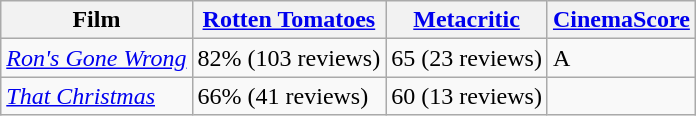<table class="wikitable">
<tr>
<th>Film</th>
<th><a href='#'>Rotten Tomatoes</a></th>
<th><a href='#'>Metacritic</a></th>
<th><a href='#'>CinemaScore</a></th>
</tr>
<tr>
<td><em><a href='#'>Ron's Gone Wrong</a></em></td>
<td>82% (103 reviews)</td>
<td>65 (23 reviews)</td>
<td>A</td>
</tr>
<tr>
<td><em><a href='#'>That Christmas</a></em></td>
<td>66% (41 reviews)</td>
<td>60 (13 reviews)</td>
<td></td>
</tr>
</table>
